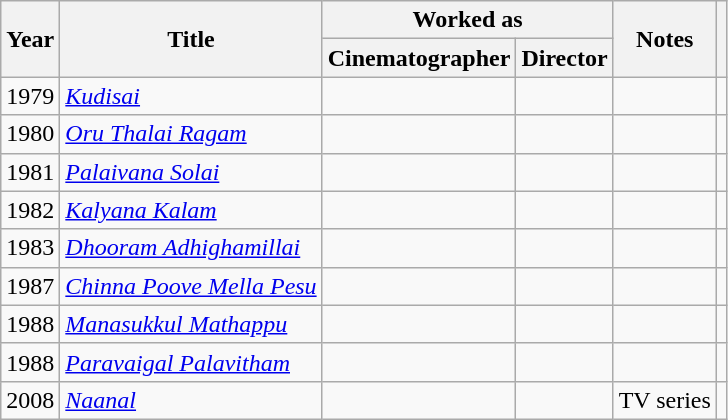<table class="wikitable">
<tr>
<th rowspan="2">Year</th>
<th rowspan="2">Title</th>
<th colspan="2">Worked as</th>
<th rowspan="2">Notes</th>
<th rowspan="2"></th>
</tr>
<tr>
<th>Cinematographer</th>
<th>Director</th>
</tr>
<tr>
<td>1979</td>
<td><em><a href='#'>Kudisai</a></em></td>
<td></td>
<td></td>
<td></td>
<td style="text-align:center;"></td>
</tr>
<tr>
<td>1980</td>
<td><em><a href='#'>Oru Thalai Ragam</a></em></td>
<td></td>
<td></td>
<td></td>
<td style="text-align:center;"></td>
</tr>
<tr>
<td>1981</td>
<td><em><a href='#'>Palaivana Solai</a></em></td>
<td></td>
<td></td>
<td></td>
<td style="text-align:center;"></td>
</tr>
<tr>
<td>1982</td>
<td><em><a href='#'>Kalyana Kalam</a></em></td>
<td></td>
<td></td>
<td></td>
<td style="text-align:center;"></td>
</tr>
<tr>
<td>1983</td>
<td><em><a href='#'>Dhooram Adhighamillai</a></em></td>
<td></td>
<td></td>
<td></td>
<td></td>
</tr>
<tr>
<td>1987</td>
<td><em><a href='#'>Chinna Poove Mella Pesu</a></em></td>
<td></td>
<td></td>
<td></td>
<td style="text-align:center;"></td>
</tr>
<tr>
<td>1988</td>
<td><em><a href='#'>Manasukkul Mathappu</a></em></td>
<td></td>
<td></td>
<td></td>
<td style="text-align:center;"></td>
</tr>
<tr>
<td>1988</td>
<td><em><a href='#'>Paravaigal Palavitham</a></em></td>
<td></td>
<td></td>
<td></td>
<td style="text-align:center;"></td>
</tr>
<tr>
<td>2008</td>
<td><em><a href='#'>Naanal</a></em></td>
<td></td>
<td></td>
<td>TV series</td>
<td style="text-align:center;"></td>
</tr>
</table>
